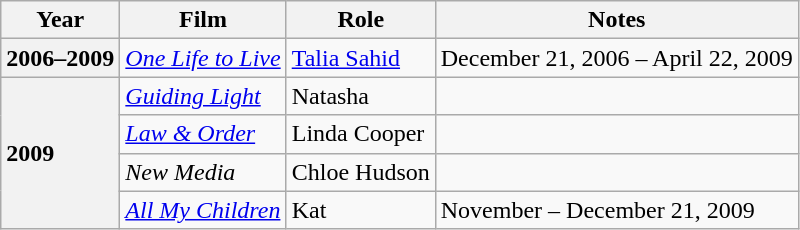<table class="wikitable">
<tr>
<th scope=col>Year</th>
<th scope=col>Film</th>
<th scope=col>Role</th>
<th scope=col>Notes</th>
</tr>
<tr>
<th scope=row style=text-align:left>2006–2009</th>
<td><em><a href='#'>One Life to Live</a></em></td>
<td><a href='#'>Talia Sahid</a></td>
<td>December 21, 2006 – April 22, 2009</td>
</tr>
<tr>
<th scope=row style=text-align:left rowspan=4>2009</th>
<td><em><a href='#'>Guiding Light</a></em></td>
<td>Natasha</td>
<td></td>
</tr>
<tr>
<td><em><a href='#'>Law & Order</a></em></td>
<td>Linda Cooper</td>
<td></td>
</tr>
<tr>
<td><em>New Media</em></td>
<td>Chloe Hudson</td>
<td></td>
</tr>
<tr>
<td><em><a href='#'>All My Children</a></em></td>
<td>Kat</td>
<td>November – December 21, 2009</td>
</tr>
</table>
